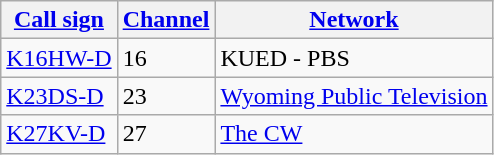<table class="wikitable sortable">
<tr>
<th><a href='#'>Call sign</a></th>
<th data-sort-type="number"><a href='#'>Channel</a></th>
<th><a href='#'>Network</a></th>
</tr>
<tr>
<td><a href='#'>K16HW-D</a></td>
<td>16</td>
<td>KUED - PBS</td>
</tr>
<tr>
<td><a href='#'>K23DS-D</a></td>
<td>23</td>
<td><a href='#'>Wyoming Public Television</a></td>
</tr>
<tr>
<td><a href='#'>K27KV-D</a></td>
<td>27</td>
<td><a href='#'>The CW</a></td>
</tr>
</table>
